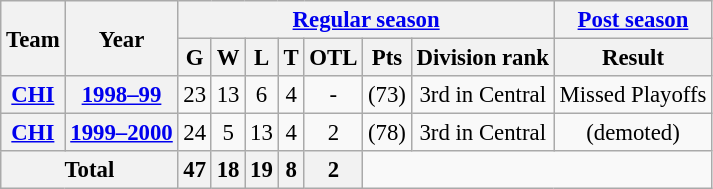<table class="wikitable" style="font-size: 95%; text-align:center;">
<tr>
<th rowspan="2">Team</th>
<th rowspan="2">Year</th>
<th colspan="7"><a href='#'>Regular season</a></th>
<th colspan="1"><a href='#'>Post season</a></th>
</tr>
<tr>
<th>G</th>
<th>W</th>
<th>L</th>
<th>T</th>
<th>OTL</th>
<th>Pts</th>
<th>Division rank</th>
<th>Result</th>
</tr>
<tr>
<th><a href='#'>CHI</a></th>
<th><a href='#'>1998–99</a></th>
<td>23</td>
<td>13</td>
<td>6</td>
<td>4</td>
<td>-</td>
<td>(73)</td>
<td>3rd in Central</td>
<td>Missed Playoffs</td>
</tr>
<tr>
<th><a href='#'>CHI</a></th>
<th><a href='#'>1999–2000</a></th>
<td>24</td>
<td>5</td>
<td>13</td>
<td>4</td>
<td>2</td>
<td>(78)</td>
<td>3rd in Central</td>
<td>(demoted)</td>
</tr>
<tr>
<th colspan="2">Total</th>
<th>47</th>
<th>18</th>
<th>19</th>
<th>8</th>
<th>2</th>
</tr>
</table>
